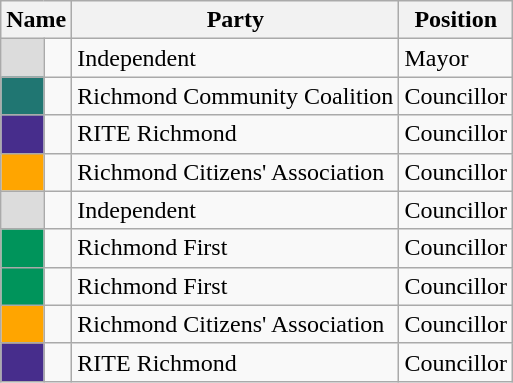<table class="wikitable sortable">
<tr>
<th colspan="2">Name</th>
<th>Party</th>
<th>Position</th>
</tr>
<tr>
<td style="background:gainsboro"></td>
<td></td>
<td>Independent</td>
<td>Mayor</td>
</tr>
<tr>
<td bgcolor=#207672> </td>
<td></td>
<td>Richmond Community Coalition</td>
<td>Councillor</td>
</tr>
<tr>
<td bgcolor=#472D8C> </td>
<td></td>
<td>RITE Richmond</td>
<td>Councillor</td>
</tr>
<tr>
<td bgcolor=#FFA500> </td>
<td></td>
<td>Richmond Citizens' Association</td>
<td>Councillor</td>
</tr>
<tr>
<td style="background:gainsboro"></td>
<td></td>
<td>Independent</td>
<td>Councillor</td>
</tr>
<tr>
<td bgcolor=#00945B> </td>
<td></td>
<td>Richmond First</td>
<td>Councillor</td>
</tr>
<tr>
<td bgcolor=#00945B> </td>
<td></td>
<td>Richmond First</td>
<td>Councillor</td>
</tr>
<tr>
<td bgcolor=#FFA500> </td>
<td></td>
<td>Richmond Citizens' Association</td>
<td>Councillor</td>
</tr>
<tr>
<td bgcolor=#472D8C> </td>
<td></td>
<td>RITE Richmond</td>
<td>Councillor</td>
</tr>
</table>
